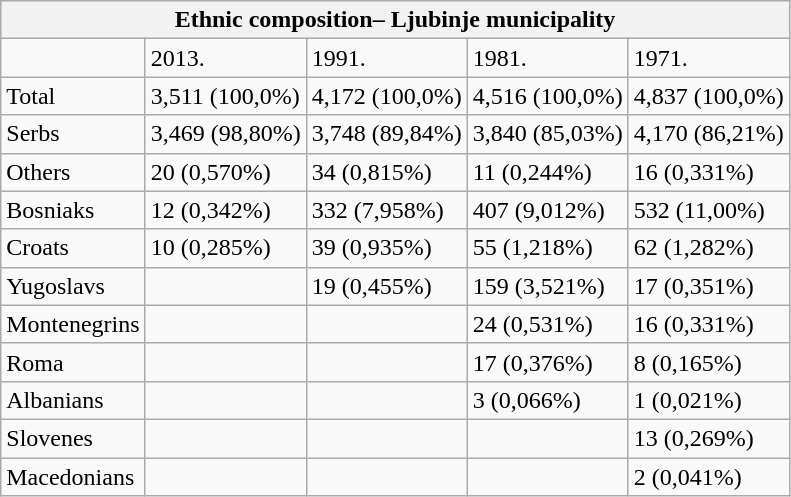<table class="wikitable">
<tr>
<th colspan="8">Ethnic composition– Ljubinje municipality</th>
</tr>
<tr>
<td></td>
<td>2013.</td>
<td>1991.</td>
<td>1981.</td>
<td>1971.</td>
</tr>
<tr>
<td>Total</td>
<td>3,511 (100,0%)</td>
<td>4,172 (100,0%)</td>
<td>4,516 (100,0%)</td>
<td>4,837 (100,0%)</td>
</tr>
<tr>
<td>Serbs</td>
<td>3,469 (98,80%)</td>
<td>3,748 (89,84%)</td>
<td>3,840 (85,03%)</td>
<td>4,170 (86,21%)</td>
</tr>
<tr>
<td>Others</td>
<td>20 (0,570%)</td>
<td>34 (0,815%)</td>
<td>11 (0,244%)</td>
<td>16 (0,331%)</td>
</tr>
<tr>
<td>Bosniaks</td>
<td>12 (0,342%)</td>
<td>332 (7,958%)</td>
<td>407 (9,012%)</td>
<td>532 (11,00%)</td>
</tr>
<tr>
<td>Croats</td>
<td>10 (0,285%)</td>
<td>39 (0,935%)</td>
<td>55 (1,218%)</td>
<td>62 (1,282%)</td>
</tr>
<tr>
<td>Yugoslavs</td>
<td></td>
<td>19 (0,455%)</td>
<td>159 (3,521%)</td>
<td>17 (0,351%)</td>
</tr>
<tr>
<td>Montenegrins</td>
<td></td>
<td></td>
<td>24 (0,531%)</td>
<td>16 (0,331%)</td>
</tr>
<tr>
<td>Roma</td>
<td></td>
<td></td>
<td>17 (0,376%)</td>
<td>8 (0,165%)</td>
</tr>
<tr>
<td>Albanians</td>
<td></td>
<td></td>
<td>3 (0,066%)</td>
<td>1 (0,021%)</td>
</tr>
<tr>
<td>Slovenes</td>
<td></td>
<td></td>
<td></td>
<td>13 (0,269%)</td>
</tr>
<tr>
<td>Macedonians</td>
<td></td>
<td></td>
<td></td>
<td>2 (0,041%)</td>
</tr>
</table>
